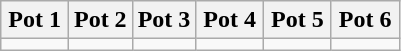<table class="wikitable plainrowheaders">
<tr>
<th scope="col" style="width:17%;">Pot 1</th>
<th scope="col" style="width:16%;">Pot 2</th>
<th scope="col" style="width:16%;">Pot 3</th>
<th scope="col" style="width:17%;">Pot 4</th>
<th scope="col" style="width:17%;">Pot 5</th>
<th scope="col" style="width:17%;">Pot 6</th>
</tr>
<tr>
<td></td>
<td></td>
<td></td>
<td></td>
<td></td>
<td></td>
</tr>
</table>
